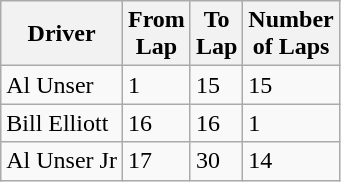<table class="wikitable">
<tr>
<th>Driver</th>
<th>From<br>Lap</th>
<th>To<br>Lap</th>
<th>Number<br>of Laps</th>
</tr>
<tr>
<td>Al Unser</td>
<td>1</td>
<td>15</td>
<td>15</td>
</tr>
<tr>
<td>Bill Elliott</td>
<td>16</td>
<td>16</td>
<td>1</td>
</tr>
<tr>
<td>Al Unser Jr</td>
<td>17</td>
<td>30</td>
<td>14</td>
</tr>
</table>
